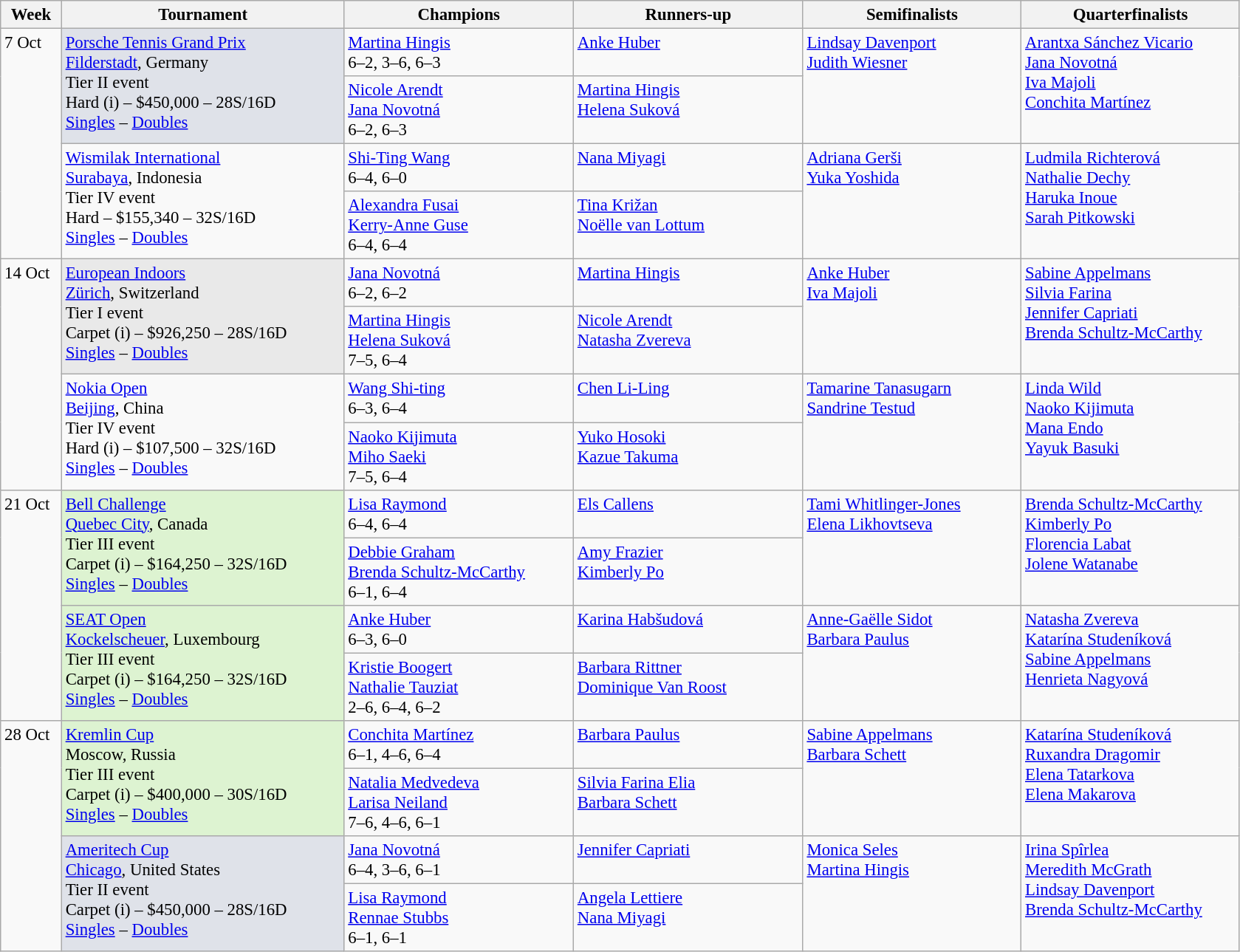<table class=wikitable style=font-size:95%>
<tr>
<th style="width:48px;">Week</th>
<th style="width:248px;">Tournament</th>
<th style="width:200px;">Champions</th>
<th style="width:200px;">Runners-up</th>
<th style="width:190px;">Semifinalists</th>
<th style="width:190px;">Quarterfinalists</th>
</tr>
<tr valign=top>
<td rowspan=4>7 Oct</td>
<td bgcolor=#dfe2e9 rowspan=2><a href='#'>Porsche Tennis Grand Prix</a><br><a href='#'>Filderstadt</a>, Germany<br>Tier II event<br>Hard (i) – $450,000 – 28S/16D<br><a href='#'>Singles</a> – <a href='#'>Doubles</a></td>
<td> <a href='#'>Martina Hingis</a><br>6–2, 3–6, 6–3</td>
<td> <a href='#'>Anke Huber</a></td>
<td rowspan=2>  <a href='#'>Lindsay Davenport</a><br> <a href='#'>Judith Wiesner</a></td>
<td rowspan=2> <a href='#'>Arantxa Sánchez Vicario</a><br> <a href='#'>Jana Novotná</a><br> <a href='#'>Iva Majoli</a><br> <a href='#'>Conchita Martínez</a></td>
</tr>
<tr valign=top>
<td> <a href='#'>Nicole Arendt</a> <br>  <a href='#'>Jana Novotná</a><br> 6–2, 6–3</td>
<td> <a href='#'>Martina Hingis</a> <br>  <a href='#'>Helena Suková</a></td>
</tr>
<tr valign=top>
<td rowspan=2><a href='#'>Wismilak International</a><br> <a href='#'>Surabaya</a>, Indonesia<br>Tier IV event<br>Hard – $155,340 – 32S/16D<br><a href='#'>Singles</a> – <a href='#'>Doubles</a><br></td>
<td> <a href='#'>Shi-Ting Wang</a><br>6–4, 6–0</td>
<td> <a href='#'>Nana Miyagi</a></td>
<td rowspan=2> <a href='#'>Adriana Gerši</a><br> <a href='#'>Yuka Yoshida</a></td>
<td rowspan=2> <a href='#'>Ludmila Richterová</a><br> <a href='#'>Nathalie Dechy</a><br> <a href='#'>Haruka Inoue</a><br> <a href='#'>Sarah Pitkowski</a></td>
</tr>
<tr valign=top>
<td> <a href='#'>Alexandra Fusai</a> <br>  <a href='#'>Kerry-Anne Guse</a><br> 6–4, 6–4</td>
<td> <a href='#'>Tina Križan</a> <br>  <a href='#'>Noëlle van Lottum</a></td>
</tr>
<tr valign=top>
<td rowspan=4>14 Oct</td>
<td bgcolor=#E9E9E9 rowspan=2><a href='#'>European Indoors</a><br> <a href='#'>Zürich</a>, Switzerland <br>Tier I event<br>Carpet (i) – $926,250 – 28S/16D<br><a href='#'>Singles</a> – <a href='#'>Doubles</a></td>
<td> <a href='#'>Jana Novotná</a><br>6–2, 6–2</td>
<td> <a href='#'>Martina Hingis</a></td>
<td rowspan=2>  <a href='#'>Anke Huber</a><br> <a href='#'>Iva Majoli</a></td>
<td rowspan=2> <a href='#'>Sabine Appelmans</a><br> <a href='#'>Silvia Farina</a><br> <a href='#'>Jennifer Capriati</a><br> <a href='#'>Brenda Schultz-McCarthy</a></td>
</tr>
<tr valign=top>
<td> <a href='#'>Martina Hingis</a> <br>  <a href='#'>Helena Suková</a><br> 7–5, 6–4</td>
<td> <a href='#'>Nicole Arendt</a> <br>  <a href='#'>Natasha Zvereva</a></td>
</tr>
<tr valign=top>
<td rowspan=2><a href='#'>Nokia Open</a><br> <a href='#'>Beijing</a>, China<br>Tier IV event<br>Hard (i) – $107,500 – 32S/16D<br><a href='#'>Singles</a> – <a href='#'>Doubles</a></td>
<td> <a href='#'>Wang Shi-ting</a><br>6–3, 6–4</td>
<td> <a href='#'>Chen Li-Ling</a></td>
<td rowspan=2> <a href='#'>Tamarine Tanasugarn</a><br> <a href='#'>Sandrine Testud</a></td>
<td rowspan=2> <a href='#'>Linda Wild</a><br> <a href='#'>Naoko Kijimuta</a><br> <a href='#'>Mana Endo</a><br> <a href='#'>Yayuk Basuki</a></td>
</tr>
<tr valign=top>
<td> <a href='#'>Naoko Kijimuta</a> <br>  <a href='#'>Miho Saeki</a><br> 7–5, 6–4</td>
<td> <a href='#'>Yuko Hosoki</a> <br>  <a href='#'>Kazue Takuma</a></td>
</tr>
<tr valign=top>
<td rowspan=4>21 Oct</td>
<td bgcolor=#DDF3D1 rowspan=2><a href='#'>Bell Challenge</a><br><a href='#'>Quebec City</a>, Canada<br>Tier III event<br>Carpet (i) – $164,250 – 32S/16D<br><a href='#'>Singles</a> – <a href='#'>Doubles</a></td>
<td> <a href='#'>Lisa Raymond</a><br>6–4, 6–4</td>
<td> <a href='#'>Els Callens</a></td>
<td rowspan=2>  <a href='#'>Tami Whitlinger-Jones</a><br> <a href='#'>Elena Likhovtseva</a></td>
<td rowspan=2> <a href='#'>Brenda Schultz-McCarthy</a><br> <a href='#'>Kimberly Po</a><br> <a href='#'>Florencia Labat</a><br> <a href='#'>Jolene Watanabe</a></td>
</tr>
<tr valign=top>
<td> <a href='#'>Debbie Graham</a> <br>  <a href='#'>Brenda Schultz-McCarthy</a><br> 6–1, 6–4</td>
<td> <a href='#'>Amy Frazier</a> <br>  <a href='#'>Kimberly Po</a></td>
</tr>
<tr valign=top>
<td bgcolor=#DDF3D1 rowspan=2><a href='#'>SEAT Open</a><br> <a href='#'>Kockelscheuer</a>, Luxembourg<br>Tier III event<br>Carpet (i) – $164,250 – 32S/16D<br><a href='#'>Singles</a> – <a href='#'>Doubles</a></td>
<td> <a href='#'>Anke Huber</a><br>6–3, 6–0</td>
<td> <a href='#'>Karina Habšudová</a></td>
<td rowspan=2>  <a href='#'>Anne-Gaëlle Sidot</a><br> <a href='#'>Barbara Paulus</a></td>
<td rowspan=2> <a href='#'>Natasha Zvereva</a><br> <a href='#'>Katarína Studeníková</a><br> <a href='#'>Sabine Appelmans</a><br> <a href='#'>Henrieta Nagyová</a></td>
</tr>
<tr valign=top>
<td> <a href='#'>Kristie Boogert</a> <br>  <a href='#'>Nathalie Tauziat</a><br> 2–6, 6–4, 6–2</td>
<td> <a href='#'>Barbara Rittner</a> <br>  <a href='#'>Dominique Van Roost</a></td>
</tr>
<tr valign=top>
<td rowspan=4>28 Oct</td>
<td bgcolor=#DDF3D1 rowspan=2><a href='#'>Kremlin Cup</a><br> Moscow, Russia<br>Tier III event<br>Carpet (i) – $400,000 – 30S/16D<br><a href='#'>Singles</a> – <a href='#'>Doubles</a></td>
<td> <a href='#'>Conchita Martínez</a><br>6–1, 4–6, 6–4</td>
<td> <a href='#'>Barbara Paulus</a></td>
<td rowspan=2>  <a href='#'>Sabine Appelmans</a><br> <a href='#'>Barbara Schett</a></td>
<td rowspan=2> <a href='#'>Katarína Studeníková</a><br> <a href='#'>Ruxandra Dragomir</a><br> <a href='#'>Elena Tatarkova</a><br> <a href='#'>Elena Makarova</a></td>
</tr>
<tr valign=top>
<td> <a href='#'>Natalia Medvedeva</a> <br>  <a href='#'>Larisa Neiland</a><br> 7–6, 4–6, 6–1</td>
<td> <a href='#'>Silvia Farina Elia</a> <br>  <a href='#'>Barbara Schett</a></td>
</tr>
<tr valign=top>
<td bgcolor=#dfe2e9 rowspan=2><a href='#'>Ameritech Cup</a><br> <a href='#'>Chicago</a>, United States<br>Tier II event<br>Carpet (i) – $450,000 – 28S/16D<br><a href='#'>Singles</a> – <a href='#'>Doubles</a></td>
<td> <a href='#'>Jana Novotná</a><br>6–4, 3–6, 6–1</td>
<td> <a href='#'>Jennifer Capriati</a></td>
<td rowspan=2>  <a href='#'>Monica Seles</a><br> <a href='#'>Martina Hingis</a></td>
<td rowspan=2> <a href='#'>Irina Spîrlea</a><br> <a href='#'>Meredith McGrath</a><br> <a href='#'>Lindsay Davenport</a><br> <a href='#'>Brenda Schultz-McCarthy</a></td>
</tr>
<tr valign=top>
<td> <a href='#'>Lisa Raymond</a> <br>  <a href='#'>Rennae Stubbs</a><br> 6–1, 6–1</td>
<td> <a href='#'>Angela Lettiere</a> <br>  <a href='#'>Nana Miyagi</a></td>
</tr>
</table>
